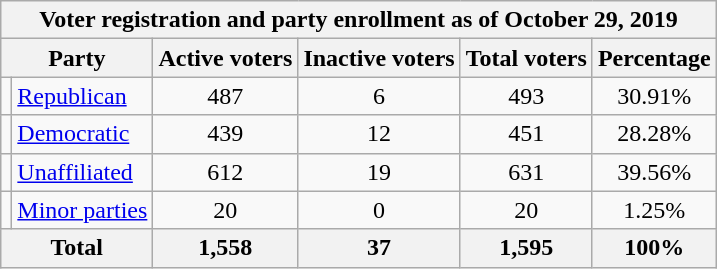<table class=wikitable>
<tr>
<th colspan = 6>Voter registration and party enrollment as of October 29, 2019</th>
</tr>
<tr>
<th colspan = 2>Party</th>
<th>Active voters</th>
<th>Inactive voters</th>
<th>Total voters</th>
<th>Percentage</th>
</tr>
<tr>
<td></td>
<td><a href='#'>Republican</a></td>
<td align = center>487</td>
<td align = center>6</td>
<td align = center>493</td>
<td align = center>30.91%</td>
</tr>
<tr>
<td></td>
<td><a href='#'>Democratic</a></td>
<td align = center>439</td>
<td align = center>12</td>
<td align = center>451</td>
<td align = center>28.28%</td>
</tr>
<tr>
<td></td>
<td><a href='#'>Unaffiliated</a></td>
<td align = center>612</td>
<td align = center>19</td>
<td align = center>631</td>
<td align = center>39.56%</td>
</tr>
<tr>
<td></td>
<td><a href='#'>Minor parties</a></td>
<td align = center>20</td>
<td align = center>0</td>
<td align = center>20</td>
<td align = center>1.25%</td>
</tr>
<tr>
<th colspan = 2>Total</th>
<th align = center>1,558</th>
<th align = center>37</th>
<th align = center>1,595</th>
<th align = center>100%</th>
</tr>
</table>
